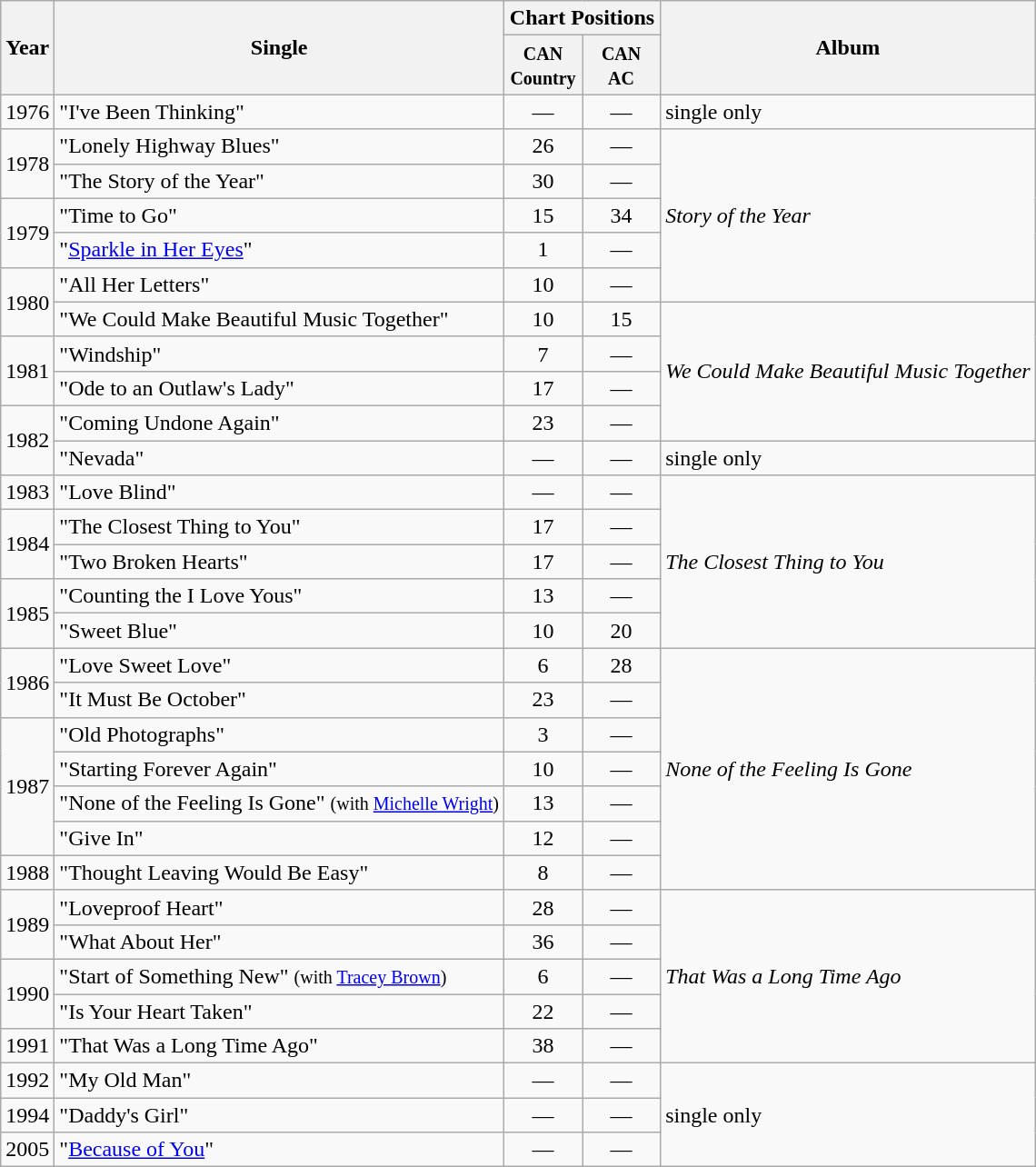<table class="wikitable">
<tr>
<th rowspan="2">Year</th>
<th rowspan="2">Single</th>
<th colspan="2">Chart Positions</th>
<th rowspan="2">Album</th>
</tr>
<tr>
<th width="50"><small>CAN Country</small></th>
<th width="50"><small>CAN AC</small></th>
</tr>
<tr>
<td>1976</td>
<td>"I've Been Thinking"</td>
<td align="center">—</td>
<td align="center">—</td>
<td>single only</td>
</tr>
<tr>
<td rowspan="2">1978</td>
<td>"Lonely Highway Blues"</td>
<td align="center">26</td>
<td align="center">—</td>
<td rowspan="5"><em>Story of the Year</em></td>
</tr>
<tr>
<td>"The Story of the Year"</td>
<td align="center">30</td>
<td align="center">—</td>
</tr>
<tr>
<td rowspan="2">1979</td>
<td>"Time to Go"</td>
<td align="center">15</td>
<td align="center">34</td>
</tr>
<tr>
<td>"<a href='#'>Sparkle in Her Eyes</a>"</td>
<td align="center">1</td>
<td align="center">—</td>
</tr>
<tr>
<td rowspan="2">1980</td>
<td>"All Her Letters"</td>
<td align="center">10</td>
<td align="center">—</td>
</tr>
<tr>
<td>"We Could Make Beautiful Music Together"</td>
<td align="center">10</td>
<td align="center">15</td>
<td rowspan="4"><em>We Could Make Beautiful Music Together</em></td>
</tr>
<tr>
<td rowspan="2">1981</td>
<td>"Windship"</td>
<td align="center">7</td>
<td align="center">—</td>
</tr>
<tr>
<td>"Ode to an Outlaw's Lady"</td>
<td align="center">17</td>
<td align="center">—</td>
</tr>
<tr>
<td rowspan="2">1982</td>
<td>"Coming Undone Again"</td>
<td align="center">23</td>
<td align="center">—</td>
</tr>
<tr>
<td>"Nevada"</td>
<td align="center">—</td>
<td align="center">—</td>
<td>single only</td>
</tr>
<tr>
<td>1983</td>
<td>"Love Blind"</td>
<td align="center">—</td>
<td align="center">—</td>
<td rowspan="5"><em>The Closest Thing to You</em></td>
</tr>
<tr>
<td rowspan="2">1984</td>
<td>"The Closest Thing to You"</td>
<td align="center">17</td>
<td align="center">—</td>
</tr>
<tr>
<td>"Two Broken Hearts"</td>
<td align="center">17</td>
<td align="center">—</td>
</tr>
<tr>
<td rowspan="2">1985</td>
<td>"Counting the I Love Yous"</td>
<td align="center">13</td>
<td align="center">—</td>
</tr>
<tr>
<td>"Sweet Blue"</td>
<td align="center">10</td>
<td align="center">20</td>
</tr>
<tr>
<td rowspan="2">1986</td>
<td>"Love Sweet Love"</td>
<td align="center">6</td>
<td align="center">28</td>
<td rowspan="7"><em>None of the Feeling Is Gone</em></td>
</tr>
<tr>
<td>"It Must Be October"</td>
<td align="center">23</td>
<td align="center">—</td>
</tr>
<tr>
<td rowspan="4">1987</td>
<td>"Old Photographs"</td>
<td align="center">3</td>
<td align="center">—</td>
</tr>
<tr>
<td>"Starting Forever Again"</td>
<td align="center">10</td>
<td align="center">—</td>
</tr>
<tr>
<td>"None of the Feeling Is Gone" <small>(with <a href='#'>Michelle Wright</a>)</small></td>
<td align="center">13</td>
<td align="center">—</td>
</tr>
<tr>
<td>"Give In"</td>
<td align="center">12</td>
<td align="center">—</td>
</tr>
<tr>
<td>1988</td>
<td>"Thought Leaving Would Be Easy"</td>
<td align="center">8</td>
<td align="center">—</td>
</tr>
<tr>
<td rowspan="2">1989</td>
<td>"Loveproof Heart"</td>
<td align="center">28</td>
<td align="center">—</td>
<td rowspan="5"><em>That Was a Long Time Ago</em></td>
</tr>
<tr>
<td>"What About Her"</td>
<td align="center">36</td>
<td align="center">—</td>
</tr>
<tr>
<td rowspan="2">1990</td>
<td>"Start of Something New" <small>(with <a href='#'>Tracey Brown</a>)</small></td>
<td align="center">6</td>
<td align="center">—</td>
</tr>
<tr>
<td>"Is Your Heart Taken"</td>
<td align="center">22</td>
<td align="center">—</td>
</tr>
<tr>
<td>1991</td>
<td>"That Was a Long Time Ago"</td>
<td align="center">38</td>
<td align="center">—</td>
</tr>
<tr>
<td>1992</td>
<td>"My Old Man"</td>
<td align="center">—</td>
<td align="center">—</td>
<td rowspan="3">single only</td>
</tr>
<tr>
<td>1994</td>
<td>"Daddy's Girl"</td>
<td align="center">—</td>
<td align="center">—</td>
</tr>
<tr>
<td>2005</td>
<td>"<a href='#'>Because of You</a>"</td>
<td align="center">—</td>
<td align="center">—</td>
</tr>
</table>
